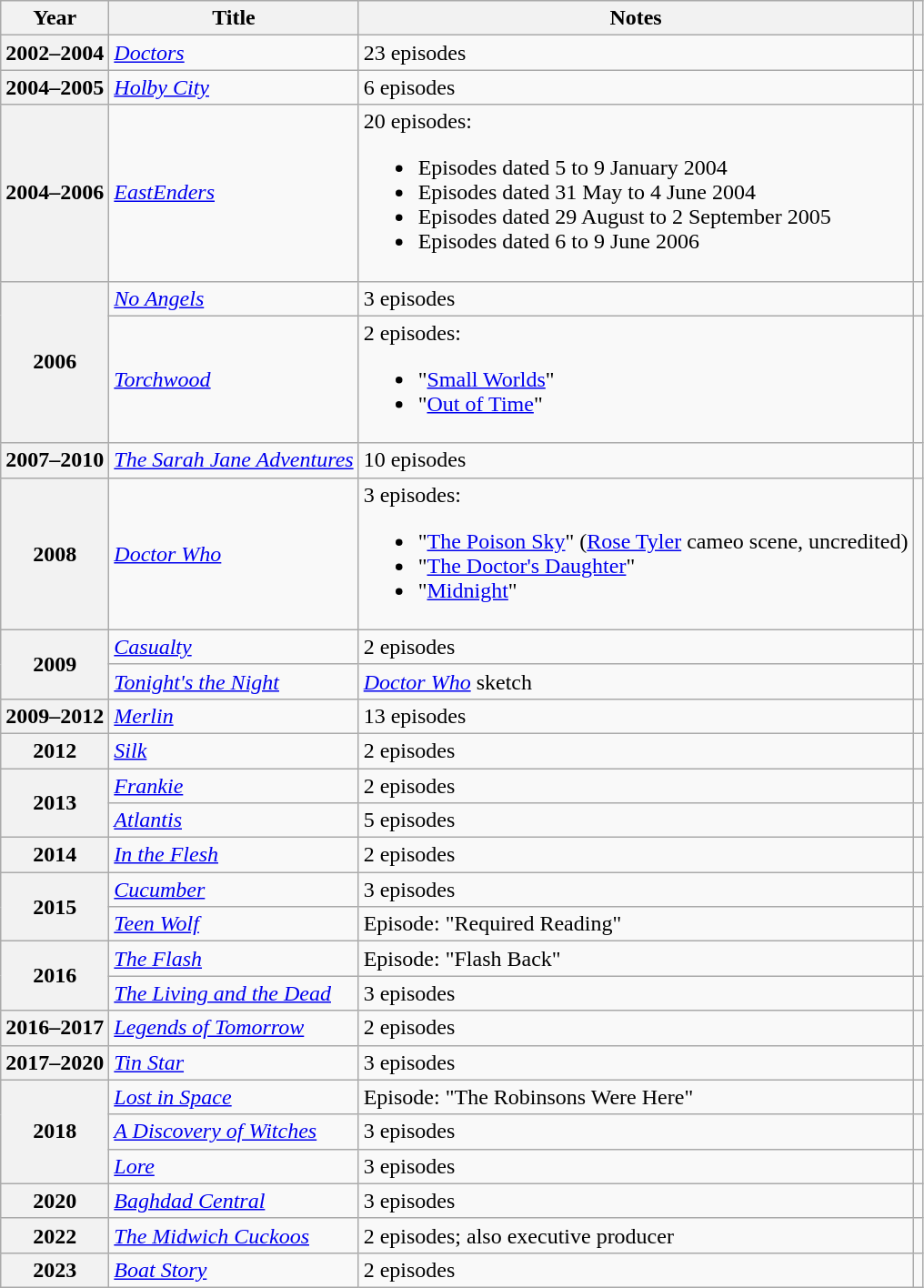<table class="wikitable plainrowheaders sortable">
<tr>
<th>Year</th>
<th>Title</th>
<th class="unsortable">Notes</th>
<th class="unsortable"></th>
</tr>
<tr>
<th>2002–2004</th>
<td><em><a href='#'>Doctors</a></em></td>
<td>23 episodes</td>
<td style="text-align:center;"></td>
</tr>
<tr>
<th>2004–2005</th>
<td><em><a href='#'>Holby City</a></em></td>
<td>6 episodes</td>
<td style="text-align:center;"></td>
</tr>
<tr>
<th>2004–2006</th>
<td><em><a href='#'>EastEnders</a></em></td>
<td>20 episodes:<br><ul><li>Episodes dated 5 to 9 January 2004</li><li>Episodes dated 31 May to 4 June 2004</li><li>Episodes dated 29 August to 2 September 2005</li><li>Episodes dated 6 to 9 June 2006</li></ul></td>
<td style="text-align:center;"></td>
</tr>
<tr>
<th rowspan="2">2006</th>
<td><em><a href='#'>No Angels</a></em></td>
<td>3 episodes</td>
<td style="text-align:center;"></td>
</tr>
<tr>
<td><em><a href='#'>Torchwood</a></em></td>
<td>2 episodes:<br><ul><li>"<a href='#'>Small Worlds</a>"</li><li>"<a href='#'>Out of Time</a>"</li></ul></td>
<td style="text-align:center;"></td>
</tr>
<tr>
<th>2007–2010</th>
<td><em><a href='#'>The Sarah Jane Adventures</a></em></td>
<td>10 episodes</td>
<td style="text-align:center;"></td>
</tr>
<tr>
<th>2008</th>
<td><em><a href='#'>Doctor Who</a></em></td>
<td>3 episodes:<br><ul><li>"<a href='#'>The Poison Sky</a>" (<a href='#'>Rose Tyler</a> cameo scene, uncredited)</li><li>"<a href='#'>The Doctor's Daughter</a>"</li><li>"<a href='#'>Midnight</a>"</li></ul></td>
<td style="text-align:center;"></td>
</tr>
<tr>
<th rowspan="2">2009</th>
<td><em><a href='#'>Casualty</a></em></td>
<td>2 episodes</td>
<td style="text-align:center;"></td>
</tr>
<tr>
<td><em><a href='#'>Tonight's the Night</a></em></td>
<td><em><a href='#'>Doctor Who</a></em> sketch</td>
<td style="text-align:center;"></td>
</tr>
<tr>
<th>2009–2012</th>
<td><em><a href='#'>Merlin</a></em></td>
<td>13 episodes</td>
<td style="text-align:center;"></td>
</tr>
<tr>
<th>2012</th>
<td><em><a href='#'>Silk</a></em></td>
<td>2 episodes</td>
<td style="text-align:center;"></td>
</tr>
<tr>
<th rowspan="2">2013</th>
<td><em><a href='#'>Frankie</a></em></td>
<td>2 episodes</td>
<td style="text-align:center;"></td>
</tr>
<tr>
<td><em><a href='#'>Atlantis</a></em></td>
<td>5 episodes</td>
<td style="text-align:center;"></td>
</tr>
<tr>
<th>2014</th>
<td><em><a href='#'>In the Flesh</a></em></td>
<td>2 episodes</td>
<td style="text-align:center;"></td>
</tr>
<tr>
<th rowspan="2">2015</th>
<td><em><a href='#'>Cucumber</a></em></td>
<td>3 episodes</td>
<td style="text-align:center;"></td>
</tr>
<tr>
<td><em><a href='#'>Teen Wolf</a></em></td>
<td>Episode: "Required Reading"</td>
<td style="text-align:center;"></td>
</tr>
<tr>
<th rowspan="2">2016</th>
<td><em><a href='#'>The Flash</a></em></td>
<td>Episode: "Flash Back"</td>
<td style="text-align:center;"></td>
</tr>
<tr>
<td><em><a href='#'>The Living and the Dead</a></em></td>
<td>3 episodes</td>
<td style="text-align:center;"></td>
</tr>
<tr>
<th>2016–2017</th>
<td><em><a href='#'>Legends of Tomorrow</a></em></td>
<td>2 episodes</td>
<td style="text-align:center;"></td>
</tr>
<tr>
<th>2017–2020</th>
<td><em><a href='#'>Tin Star</a></em></td>
<td>3 episodes</td>
<td style="text-align:center;"></td>
</tr>
<tr>
<th rowspan="3">2018</th>
<td><em><a href='#'>Lost in Space</a></em></td>
<td>Episode: "The Robinsons Were Here"</td>
<td style="text-align:center;"></td>
</tr>
<tr>
<td><em><a href='#'>A Discovery of Witches</a></em></td>
<td>3 episodes</td>
<td style="text-align:center;"></td>
</tr>
<tr>
<td><em><a href='#'>Lore</a></em></td>
<td>3 episodes</td>
<td style="text-align:center;"></td>
</tr>
<tr>
<th>2020</th>
<td><em><a href='#'>Baghdad Central</a></em></td>
<td>3 episodes</td>
<td style="text-align:center;"></td>
</tr>
<tr>
<th>2022</th>
<td><em><a href='#'>The Midwich Cuckoos</a></em></td>
<td>2 episodes; also executive producer</td>
<td style="text-align:center;"></td>
</tr>
<tr>
<th>2023</th>
<td><em><a href='#'>Boat Story</a></em></td>
<td>2 episodes</td>
<td style="text-align:center;"></td>
</tr>
</table>
